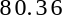<table cellspacing="0" style="margin:1em auto; text-align:center">
<tr>
<td></td>
<td></td>
<td></td>
<td></td>
</tr>
<tr>
<td>8</td>
<td>0.</td>
<td>3</td>
<td>6</td>
</tr>
</table>
